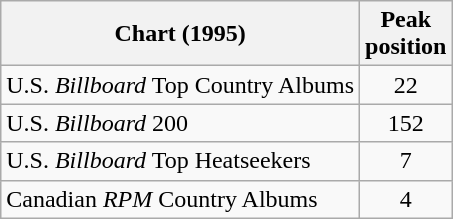<table class="wikitable">
<tr>
<th>Chart (1995)</th>
<th>Peak<br>position</th>
</tr>
<tr>
<td>U.S. <em>Billboard</em> Top Country Albums</td>
<td align="center">22</td>
</tr>
<tr>
<td>U.S. <em>Billboard</em> 200</td>
<td align="center">152</td>
</tr>
<tr>
<td>U.S. <em>Billboard</em> Top Heatseekers</td>
<td align="center">7</td>
</tr>
<tr>
<td>Canadian <em>RPM</em> Country Albums</td>
<td align="center">4</td>
</tr>
</table>
